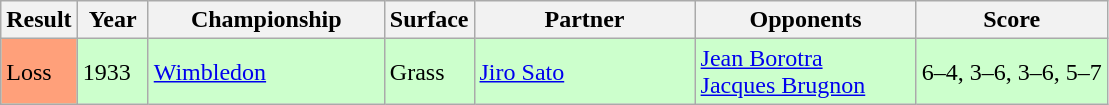<table class="sortable wikitable">
<tr>
<th style="width:40px">Result</th>
<th style="width:40px">Year</th>
<th style="width:150px">Championship</th>
<th style="width:50px">Surface</th>
<th style="width:140px">Partner</th>
<th style="width:140px">Opponents</th>
<th style="width:120px" class="unsortable">Score</th>
</tr>
<tr style="background:#ccffcc;">
<td style="background:#ffa07a;">Loss</td>
<td>1933</td>
<td> <a href='#'>Wimbledon</a></td>
<td>Grass</td>
<td> <a href='#'>Jiro Sato</a></td>
<td> <a href='#'>Jean Borotra</a><br> <a href='#'>Jacques Brugnon</a></td>
<td>6–4, 3–6, 3–6, 5–7</td>
</tr>
</table>
